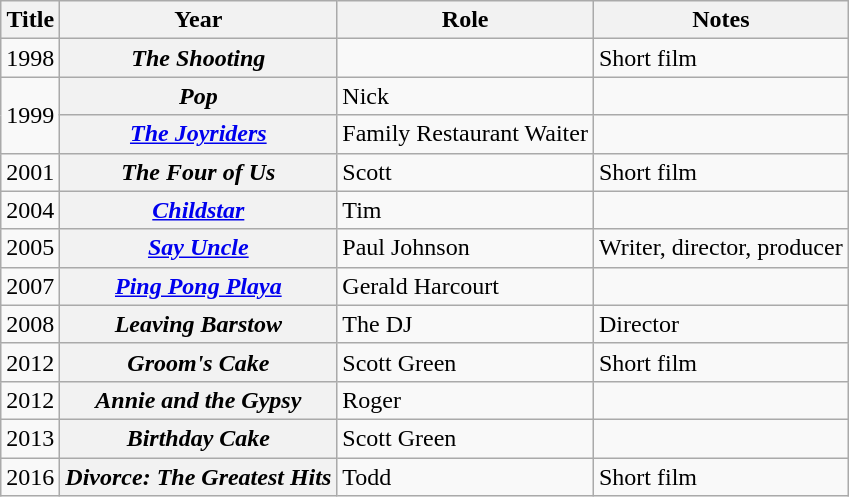<table class="wikitable plainrowheaders sortable">
<tr>
<th scope="col">Title</th>
<th scope="col">Year</th>
<th colspan="1" scope="col">Role</th>
<th scope="col" class="unsortable">Notes</th>
</tr>
<tr>
<td>1998</td>
<th scope=row><em>The Shooting</em></th>
<td></td>
<td>Short film</td>
</tr>
<tr>
<td rowspan=2>1999</td>
<th scope=row><em>Pop</em></th>
<td>Nick</td>
<td></td>
</tr>
<tr>
<th scope=row><em><a href='#'>The Joyriders</a></em></th>
<td>Family Restaurant Waiter</td>
<td></td>
</tr>
<tr>
<td>2001</td>
<th scope=row><em>The Four of Us</em></th>
<td>Scott</td>
<td>Short film</td>
</tr>
<tr>
<td>2004</td>
<th scope=row><em><a href='#'>Childstar</a></em></th>
<td>Tim</td>
<td></td>
</tr>
<tr>
<td>2005</td>
<th scope=row><em><a href='#'>Say Uncle</a></em></th>
<td>Paul Johnson</td>
<td>Writer, director, producer</td>
</tr>
<tr>
<td>2007</td>
<th scope=row><em><a href='#'>Ping Pong Playa</a></em></th>
<td>Gerald Harcourt</td>
<td></td>
</tr>
<tr>
<td>2008</td>
<th scope=row><em>Leaving Barstow</em></th>
<td>The DJ</td>
<td>Director</td>
</tr>
<tr>
<td>2012</td>
<th scope=row><em>Groom's Cake</em></th>
<td>Scott Green</td>
<td>Short film</td>
</tr>
<tr>
<td>2012</td>
<th scope=row><em>Annie and the Gypsy</em></th>
<td>Roger</td>
<td></td>
</tr>
<tr>
<td>2013</td>
<th scope=row><em>Birthday Cake</em></th>
<td>Scott Green</td>
<td></td>
</tr>
<tr>
<td>2016</td>
<th scope=row><em>Divorce: The Greatest Hits</em></th>
<td>Todd</td>
<td>Short film</td>
</tr>
</table>
